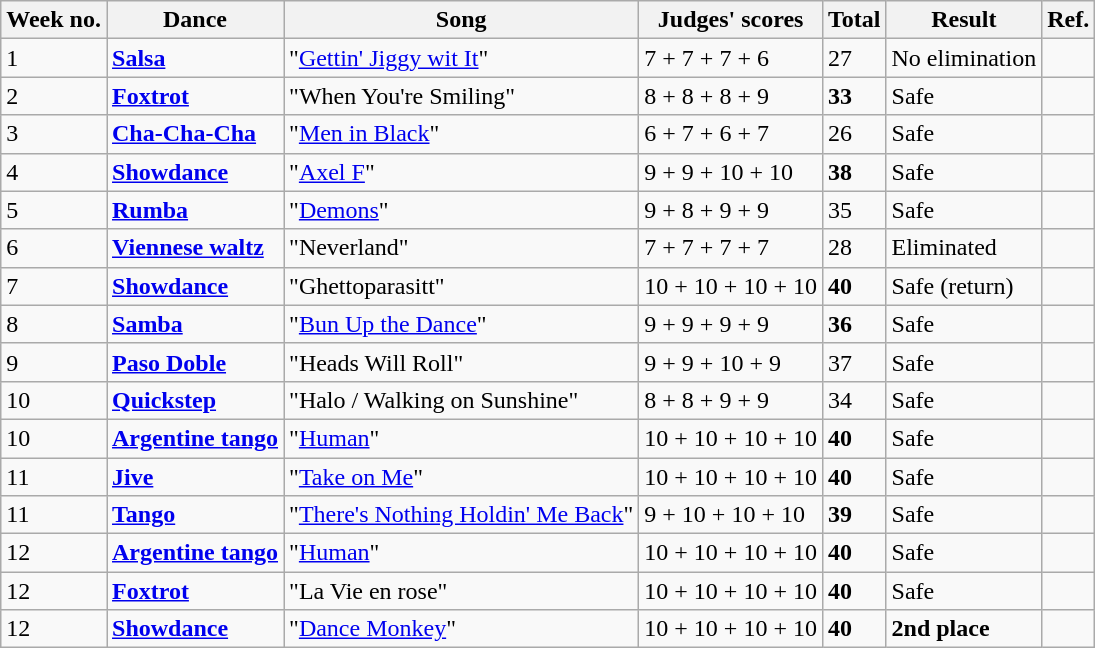<table class="wikitable">
<tr>
<th>Week no.</th>
<th>Dance</th>
<th>Song</th>
<th>Judges' scores</th>
<th>Total</th>
<th>Result</th>
<th>Ref.</th>
</tr>
<tr>
<td>1</td>
<td><a href='#'><strong>Salsa</strong></a></td>
<td>"<a href='#'>Gettin' Jiggy wit It</a>"</td>
<td>7 + 7 + 7 + 6</td>
<td>27</td>
<td>No elimination</td>
<td></td>
</tr>
<tr>
<td>2</td>
<td><strong><a href='#'>Foxtrot</a></strong></td>
<td>"When You're Smiling"</td>
<td>8 + 8 + 8 + 9</td>
<td><strong>33</strong></td>
<td>Safe</td>
<td></td>
</tr>
<tr>
<td>3</td>
<td><a href='#'><strong>Cha-Cha-Cha</strong></a></td>
<td>"<a href='#'>Men in Black</a>"</td>
<td>6 + 7 + 6 + 7</td>
<td>26</td>
<td>Safe</td>
<td></td>
</tr>
<tr>
<td>4</td>
<td><a href='#'><strong>Showdance</strong></a></td>
<td>"<a href='#'>Axel F</a>"</td>
<td>9 + 9 + 10 + 10</td>
<td><strong>38</strong></td>
<td>Safe</td>
<td></td>
</tr>
<tr>
<td>5</td>
<td><a href='#'><strong>Rumba</strong></a></td>
<td>"<a href='#'>Demons</a>"</td>
<td>9 + 8 + 9 + 9</td>
<td>35</td>
<td>Safe</td>
<td></td>
</tr>
<tr>
<td>6</td>
<td><strong><a href='#'>Viennese waltz</a></strong></td>
<td>"Neverland"</td>
<td>7 + 7 + 7 + 7</td>
<td>28</td>
<td>Eliminated</td>
<td></td>
</tr>
<tr>
<td>7</td>
<td><a href='#'><strong>Showdance</strong></a></td>
<td>"Ghettoparasitt"</td>
<td>10 + 10 + 10 + 10</td>
<td><strong>40</strong></td>
<td>Safe (return)</td>
<td></td>
</tr>
<tr>
<td>8</td>
<td><strong><a href='#'>Samba</a></strong></td>
<td>"<a href='#'>Bun Up the Dance</a>"</td>
<td>9 + 9 + 9 + 9</td>
<td><strong>36</strong></td>
<td>Safe</td>
<td></td>
</tr>
<tr>
<td>9</td>
<td><strong><a href='#'>Paso Doble</a></strong></td>
<td>"Heads Will Roll"</td>
<td>9 + 9 + 10 + 9</td>
<td>37</td>
<td>Safe</td>
<td></td>
</tr>
<tr>
<td>10</td>
<td><strong><a href='#'>Quickstep</a></strong></td>
<td>"Halo / Walking on Sunshine"</td>
<td>8 + 8 + 9 + 9</td>
<td>34</td>
<td>Safe</td>
<td></td>
</tr>
<tr>
<td>10</td>
<td><strong><a href='#'>Argentine tango</a></strong></td>
<td>"<a href='#'>Human</a>"</td>
<td>10 + 10 + 10 + 10</td>
<td><strong>40</strong></td>
<td>Safe</td>
<td></td>
</tr>
<tr>
<td>11</td>
<td><strong><a href='#'>Jive</a></strong></td>
<td>"<a href='#'>Take on Me</a>"</td>
<td>10 + 10 + 10 + 10</td>
<td><strong>40</strong></td>
<td>Safe</td>
<td></td>
</tr>
<tr>
<td>11</td>
<td><strong><a href='#'>Tango</a></strong></td>
<td>"<a href='#'>There's Nothing Holdin' Me Back</a>"</td>
<td>9 + 10 + 10 + 10</td>
<td><strong>39</strong></td>
<td>Safe</td>
<td></td>
</tr>
<tr>
<td>12</td>
<td><strong><a href='#'>Argentine tango</a></strong></td>
<td>"<a href='#'>Human</a>"</td>
<td>10 + 10 + 10 + 10</td>
<td><strong>40</strong></td>
<td>Safe</td>
<td></td>
</tr>
<tr>
<td>12</td>
<td><strong><a href='#'>Foxtrot</a></strong></td>
<td>"La Vie en rose"</td>
<td>10 + 10 + 10 + 10</td>
<td><strong>40</strong></td>
<td>Safe</td>
<td></td>
</tr>
<tr>
<td>12</td>
<td><strong><a href='#'>Showdance</a></strong></td>
<td>"<a href='#'>Dance Monkey</a>"</td>
<td>10 + 10 + 10 + 10</td>
<td><strong>40</strong></td>
<td><strong>2nd place</strong></td>
<td></td>
</tr>
</table>
